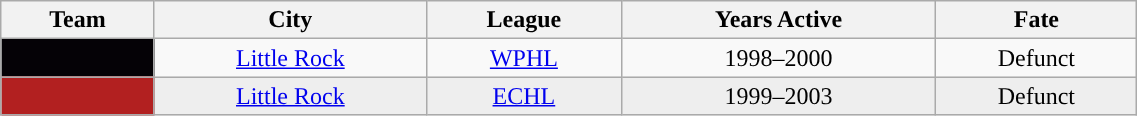<table class="wikitable sortable" width="60%">
<tr>
<th>Team</th>
<th>City</th>
<th>League</th>
<th>Years Active</th>
<th>Fate</th>
</tr>
<tr align=center>
<td style="color:white; background:#050206; "><strong><a href='#'></a></strong></td>
<td><a href='#'>Little Rock</a></td>
<td><a href='#'>WPHL</a></td>
<td>1998–2000</td>
<td>Defunct</td>
</tr>
<tr align=center bgcolor=eeeeee>
<td style="color:white; background:#b22020; "><strong><a href='#'></a></strong></td>
<td><a href='#'>Little Rock</a></td>
<td><a href='#'>ECHL</a></td>
<td>1999–2003</td>
<td>Defunct</td>
</tr>
</table>
